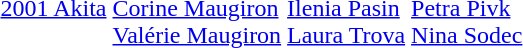<table>
<tr>
<td><a href='#'>2001 Akita</a></td>
<td><br><a href='#'>Corine Maugiron</a><br><a href='#'>Valérie Maugiron</a></td>
<td><br><a href='#'>Ilenia Pasin</a><br><a href='#'>Laura Trova</a></td>
<td><br><a href='#'>Petra Pivk</a><br><a href='#'>Nina Sodec</a></td>
</tr>
</table>
